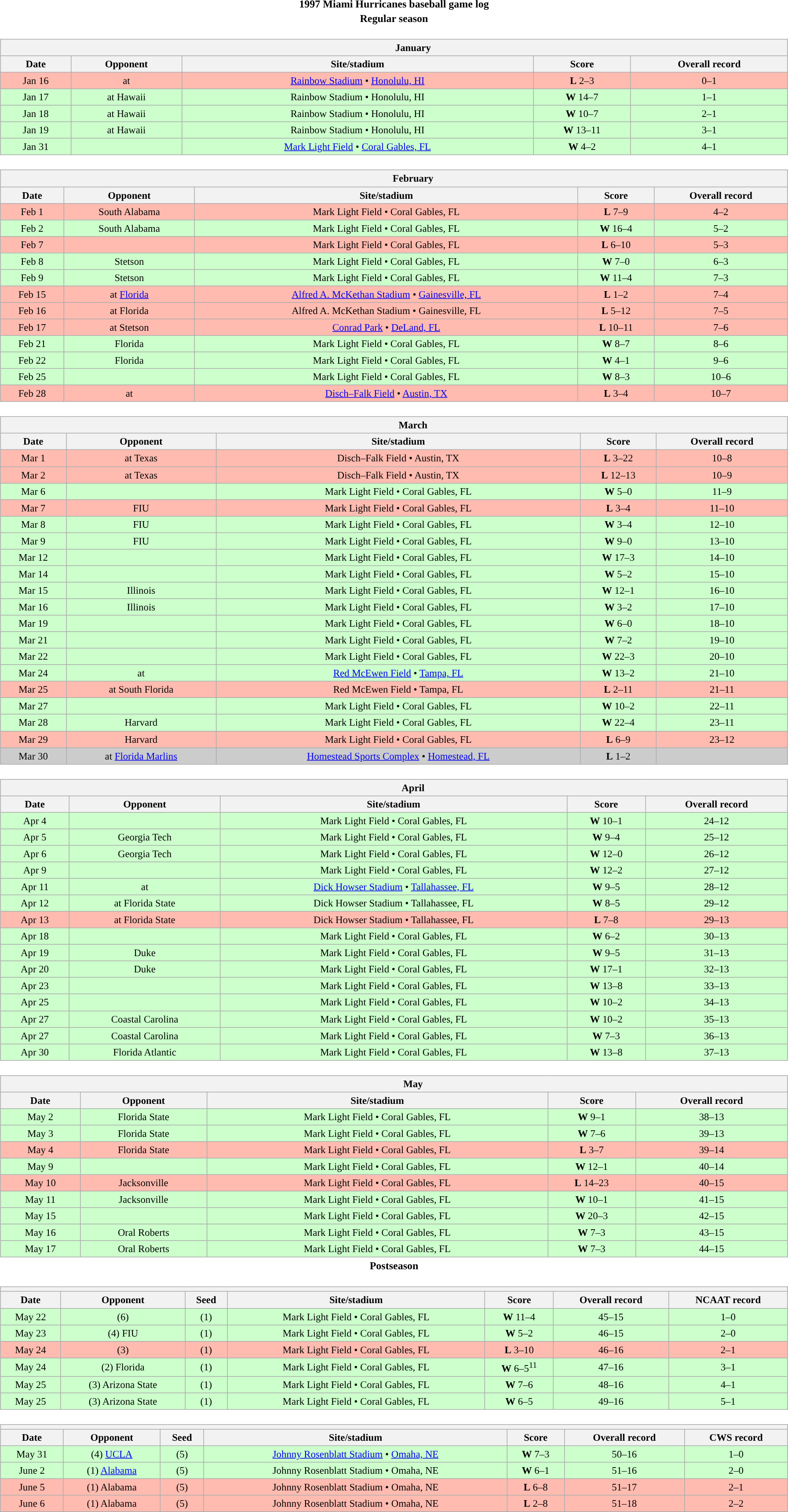<table class="toccolours" width=95% style="margin:1.5em auto; text-align:center;">
<tr>
<th colspan=2>1997 Miami Hurricanes baseball game log</th>
</tr>
<tr>
<th colspan=2>Regular season</th>
</tr>
<tr valign="top">
<td><br><table class="wikitable collapsible collapsed" style="margin:auto; font-size:95%; width:100%">
<tr>
<th colspan=11 style="padding-left:4em;">January</th>
</tr>
<tr>
<th>Date</th>
<th>Opponent</th>
<th>Site/stadium</th>
<th>Score</th>
<th>Overall record</th>
</tr>
<tr bgcolor=ffbbb>
<td>Jan 16</td>
<td>at </td>
<td><a href='#'>Rainbow Stadium</a> • <a href='#'>Honolulu, HI</a></td>
<td><strong>L</strong> 2–3</td>
<td>0–1</td>
</tr>
<tr bgcolor=ccffcc>
<td>Jan 17</td>
<td>at Hawaii</td>
<td>Rainbow Stadium • Honolulu, HI</td>
<td><strong>W</strong> 14–7</td>
<td>1–1</td>
</tr>
<tr bgcolor=ccffcc>
<td>Jan 18</td>
<td>at Hawaii</td>
<td>Rainbow Stadium • Honolulu, HI</td>
<td><strong>W</strong> 10–7</td>
<td>2–1</td>
</tr>
<tr bgcolor=ccffcc>
<td>Jan 19</td>
<td>at Hawaii</td>
<td>Rainbow Stadium • Honolulu, HI</td>
<td><strong>W</strong> 13–11</td>
<td>3–1</td>
</tr>
<tr bgcolor=ccffcc>
<td>Jan 31</td>
<td></td>
<td><a href='#'>Mark Light Field</a> • <a href='#'>Coral Gables, FL</a></td>
<td><strong>W</strong> 4–2</td>
<td>4–1</td>
</tr>
</table>
</td>
</tr>
<tr valign="top">
<td><br><table class="wikitable collapsible collapsed" style="margin:auto; font-size:95%; width:100%">
<tr>
<th colspan=11 style="padding-left:4em;">February</th>
</tr>
<tr>
<th>Date</th>
<th>Opponent</th>
<th>Site/stadium</th>
<th>Score</th>
<th>Overall record</th>
</tr>
<tr bgcolor=ffbbb>
<td>Feb 1</td>
<td>South Alabama</td>
<td>Mark Light Field • Coral Gables, FL</td>
<td><strong>L</strong> 7–9</td>
<td>4–2</td>
</tr>
<tr bgcolor=ccffcc>
<td>Feb 2</td>
<td>South Alabama</td>
<td>Mark Light Field • Coral Gables, FL</td>
<td><strong>W</strong> 16–4</td>
<td>5–2</td>
</tr>
<tr bgcolor=ffbbb>
<td>Feb 7</td>
<td></td>
<td>Mark Light Field • Coral Gables, FL</td>
<td><strong>L</strong> 6–10</td>
<td>5–3</td>
</tr>
<tr bgcolor=ccffcc>
<td>Feb 8</td>
<td>Stetson</td>
<td>Mark Light Field • Coral Gables, FL</td>
<td><strong>W</strong> 7–0</td>
<td>6–3</td>
</tr>
<tr bgcolor=ccffcc>
<td>Feb 9</td>
<td>Stetson</td>
<td>Mark Light Field • Coral Gables, FL</td>
<td><strong>W</strong> 11–4</td>
<td>7–3</td>
</tr>
<tr bgcolor=ffbbb>
<td>Feb 15</td>
<td>at <a href='#'>Florida</a></td>
<td><a href='#'>Alfred A. McKethan Stadium</a> • <a href='#'>Gainesville, FL</a></td>
<td><strong>L</strong> 1–2</td>
<td>7–4</td>
</tr>
<tr bgcolor=ffbbb>
<td>Feb 16</td>
<td>at Florida</td>
<td>Alfred A. McKethan Stadium • Gainesville, FL</td>
<td><strong>L</strong> 5–12</td>
<td>7–5</td>
</tr>
<tr bgcolor=ffbbb>
<td>Feb 17</td>
<td>at Stetson</td>
<td><a href='#'>Conrad Park</a> • <a href='#'>DeLand, FL</a></td>
<td><strong>L</strong> 10–11</td>
<td>7–6</td>
</tr>
<tr bgcolor=ccffcc>
<td>Feb 21</td>
<td>Florida</td>
<td>Mark Light Field • Coral Gables, FL</td>
<td><strong>W</strong> 8–7</td>
<td>8–6</td>
</tr>
<tr bgcolor=ccffcc>
<td>Feb 22</td>
<td>Florida</td>
<td>Mark Light Field • Coral Gables, FL</td>
<td><strong>W</strong> 4–1</td>
<td>9–6</td>
</tr>
<tr bgcolor=ccffcc>
<td>Feb 25</td>
<td></td>
<td>Mark Light Field • Coral Gables, FL</td>
<td><strong>W</strong> 8–3</td>
<td>10–6</td>
</tr>
<tr bgcolor=ffbbb>
<td>Feb 28</td>
<td>at </td>
<td><a href='#'>Disch–Falk Field</a> • <a href='#'>Austin, TX</a></td>
<td><strong>L</strong> 3–4</td>
<td>10–7</td>
</tr>
</table>
</td>
</tr>
<tr valign="top">
<td><br><table class="wikitable collapsible collapsed" style="margin:auto; font-size:95%; width:100%">
<tr>
<th colspan=11 style="padding-left:4em;">March</th>
</tr>
<tr>
<th>Date</th>
<th>Opponent</th>
<th>Site/stadium</th>
<th>Score</th>
<th>Overall record</th>
</tr>
<tr bgcolor=ffbbb>
<td>Mar 1</td>
<td>at Texas</td>
<td>Disch–Falk Field • Austin, TX</td>
<td><strong>L</strong> 3–22</td>
<td>10–8</td>
</tr>
<tr bgcolor=ffbbb>
<td>Mar 2</td>
<td>at Texas</td>
<td>Disch–Falk Field • Austin, TX</td>
<td><strong>L</strong> 12–13</td>
<td>10–9</td>
</tr>
<tr bgcolor=ccffcc>
<td>Mar 6</td>
<td></td>
<td>Mark Light Field • Coral Gables, FL</td>
<td><strong>W</strong> 5–0</td>
<td>11–9</td>
</tr>
<tr bgcolor=ffbbb>
<td>Mar 7</td>
<td>FIU</td>
<td>Mark Light Field • Coral Gables, FL</td>
<td><strong>L</strong> 3–4</td>
<td>11–10</td>
</tr>
<tr bgcolor=ccffcc>
<td>Mar 8</td>
<td>FIU</td>
<td>Mark Light Field • Coral Gables, FL</td>
<td><strong>W</strong> 3–4</td>
<td>12–10</td>
</tr>
<tr bgcolor=ccffcc>
<td>Mar 9</td>
<td>FIU</td>
<td>Mark Light Field • Coral Gables, FL</td>
<td><strong>W</strong> 9–0</td>
<td>13–10</td>
</tr>
<tr bgcolor=ccffcc>
<td>Mar 12</td>
<td></td>
<td>Mark Light Field • Coral Gables, FL</td>
<td><strong>W</strong> 17–3</td>
<td>14–10</td>
</tr>
<tr bgcolor=ccffcc>
<td>Mar 14</td>
<td></td>
<td>Mark Light Field • Coral Gables, FL</td>
<td><strong>W</strong> 5–2</td>
<td>15–10</td>
</tr>
<tr bgcolor=ccffcc>
<td>Mar 15</td>
<td>Illinois</td>
<td>Mark Light Field • Coral Gables, FL</td>
<td><strong>W</strong> 12–1</td>
<td>16–10</td>
</tr>
<tr bgcolor=ccffcc>
<td>Mar 16</td>
<td>Illinois</td>
<td>Mark Light Field • Coral Gables, FL</td>
<td><strong>W</strong> 3–2</td>
<td>17–10</td>
</tr>
<tr bgcolor=ccffcc>
<td>Mar 19</td>
<td></td>
<td>Mark Light Field • Coral Gables, FL</td>
<td><strong>W</strong> 6–0</td>
<td>18–10</td>
</tr>
<tr bgcolor=ccffcc>
<td>Mar 21</td>
<td></td>
<td>Mark Light Field • Coral Gables, FL</td>
<td><strong>W</strong> 7–2</td>
<td>19–10</td>
</tr>
<tr bgcolor=ccffcc>
<td>Mar 22</td>
<td></td>
<td>Mark Light Field • Coral Gables, FL</td>
<td><strong>W</strong> 22–3</td>
<td>20–10</td>
</tr>
<tr bgcolor=ccffcc>
<td>Mar 24</td>
<td>at </td>
<td><a href='#'>Red McEwen Field</a> • <a href='#'>Tampa, FL</a></td>
<td><strong>W</strong> 13–2</td>
<td>21–10</td>
</tr>
<tr bgcolor=ffbbb>
<td>Mar 25</td>
<td>at South Florida</td>
<td>Red McEwen Field • Tampa, FL</td>
<td><strong>L</strong> 2–11</td>
<td>21–11</td>
</tr>
<tr bgcolor=ccffcc>
<td>Mar 27</td>
<td></td>
<td>Mark Light Field • Coral Gables, FL</td>
<td><strong>W</strong> 10–2</td>
<td>22–11</td>
</tr>
<tr bgcolor=ccffcc>
<td>Mar 28</td>
<td>Harvard</td>
<td>Mark Light Field • Coral Gables, FL</td>
<td><strong>W</strong> 22–4</td>
<td>23–11</td>
</tr>
<tr bgcolor=ffbbb>
<td>Mar 29</td>
<td>Harvard</td>
<td>Mark Light Field • Coral Gables, FL</td>
<td><strong>L</strong> 6–9</td>
<td>23–12</td>
</tr>
<tr bgcolor=cccccc>
<td>Mar 30</td>
<td>at <a href='#'>Florida Marlins</a></td>
<td><a href='#'>Homestead Sports Complex</a> • <a href='#'>Homestead, FL</a></td>
<td><strong>L</strong> 1–2</td>
<td></td>
</tr>
</table>
</td>
</tr>
<tr>
<td><br><table class="wikitable collapsible collapsed" style="margin:auto; font-size:95%; width:100%">
<tr>
<th colspan=11 style="padding-left:4em;">April</th>
</tr>
<tr>
<th>Date</th>
<th>Opponent</th>
<th>Site/stadium</th>
<th>Score</th>
<th>Overall record</th>
</tr>
<tr bgcolor=ccffcc>
<td>Apr 4</td>
<td></td>
<td>Mark Light Field • Coral Gables, FL</td>
<td><strong>W</strong> 10–1</td>
<td>24–12</td>
</tr>
<tr bgcolor=ccffcc>
<td>Apr 5</td>
<td>Georgia Tech</td>
<td>Mark Light Field • Coral Gables, FL</td>
<td><strong>W</strong> 9–4</td>
<td>25–12</td>
</tr>
<tr bgcolor=ccffcc>
<td>Apr 6</td>
<td>Georgia Tech</td>
<td>Mark Light Field • Coral Gables, FL</td>
<td><strong>W</strong> 12–0</td>
<td>26–12</td>
</tr>
<tr bgcolor=ccffcc>
<td>Apr 9</td>
<td></td>
<td>Mark Light Field • Coral Gables, FL</td>
<td><strong>W</strong> 12–2</td>
<td>27–12</td>
</tr>
<tr bgcolor=ccffcc>
<td>Apr 11</td>
<td>at </td>
<td><a href='#'>Dick Howser Stadium</a> • <a href='#'>Tallahassee, FL</a></td>
<td><strong>W</strong> 9–5</td>
<td>28–12</td>
</tr>
<tr bgcolor=ccffcc>
<td>Apr 12</td>
<td>at Florida State</td>
<td>Dick Howser Stadium • Tallahassee, FL</td>
<td><strong>W</strong> 8–5</td>
<td>29–12</td>
</tr>
<tr bgcolor=ffbbb>
<td>Apr 13</td>
<td>at Florida State</td>
<td>Dick Howser Stadium • Tallahassee, FL</td>
<td><strong>L</strong> 7–8</td>
<td>29–13</td>
</tr>
<tr bgcolor=ccffcc>
<td>Apr 18</td>
<td></td>
<td>Mark Light Field • Coral Gables, FL</td>
<td><strong>W</strong> 6–2</td>
<td>30–13</td>
</tr>
<tr bgcolor=ccffcc>
<td>Apr 19</td>
<td>Duke</td>
<td>Mark Light Field • Coral Gables, FL</td>
<td><strong>W</strong> 9–5</td>
<td>31–13</td>
</tr>
<tr bgcolor=ccffcc>
<td>Apr 20</td>
<td>Duke</td>
<td>Mark Light Field • Coral Gables, FL</td>
<td><strong>W</strong> 17–1</td>
<td>32–13</td>
</tr>
<tr bgcolor=ccffcc>
<td>Apr 23</td>
<td></td>
<td>Mark Light Field • Coral Gables, FL</td>
<td><strong>W</strong> 13–8</td>
<td>33–13</td>
</tr>
<tr bgcolor=ccffcc>
<td>Apr 25</td>
<td></td>
<td>Mark Light Field • Coral Gables, FL</td>
<td><strong>W</strong> 10–2</td>
<td>34–13</td>
</tr>
<tr bgcolor=ccffcc>
<td>Apr 27</td>
<td>Coastal Carolina</td>
<td>Mark Light Field • Coral Gables, FL</td>
<td><strong>W</strong> 10–2</td>
<td>35–13</td>
</tr>
<tr bgcolor=ccffcc>
<td>Apr 27</td>
<td>Coastal Carolina</td>
<td>Mark Light Field • Coral Gables, FL</td>
<td><strong>W</strong> 7–3</td>
<td>36–13</td>
</tr>
<tr bgcolor=ccffcc>
<td>Apr 30</td>
<td>Florida Atlantic</td>
<td>Mark Light Field • Coral Gables, FL</td>
<td><strong>W</strong> 13–8</td>
<td>37–13</td>
</tr>
</table>
</td>
</tr>
<tr>
<td><br><table class="wikitable collapsible collapsed" style="margin:auto; font-size:95%; width:100%">
<tr>
<th colspan=11 style="padding-left:4em;">May</th>
</tr>
<tr>
<th>Date</th>
<th>Opponent</th>
<th>Site/stadium</th>
<th>Score</th>
<th>Overall record</th>
</tr>
<tr bgcolor=ccffcc>
<td>May 2</td>
<td>Florida State</td>
<td>Mark Light Field • Coral Gables, FL</td>
<td><strong>W</strong> 9–1</td>
<td>38–13</td>
</tr>
<tr bgcolor=ccffcc>
<td>May 3</td>
<td>Florida State</td>
<td>Mark Light Field • Coral Gables, FL</td>
<td><strong>W</strong> 7–6</td>
<td>39–13</td>
</tr>
<tr bgcolor=ffbbb>
<td>May 4</td>
<td>Florida State</td>
<td>Mark Light Field • Coral Gables, FL</td>
<td><strong>L</strong> 3–7</td>
<td>39–14</td>
</tr>
<tr bgcolor=ccffcc>
<td>May 9</td>
<td></td>
<td>Mark Light Field • Coral Gables, FL</td>
<td><strong>W</strong> 12–1</td>
<td>40–14</td>
</tr>
<tr bgcolor=ffbbb>
<td>May 10</td>
<td>Jacksonville</td>
<td>Mark Light Field • Coral Gables, FL</td>
<td><strong>L</strong> 14–23</td>
<td>40–15</td>
</tr>
<tr bgcolor=ccffcc>
<td>May 11</td>
<td>Jacksonville</td>
<td>Mark Light Field • Coral Gables, FL</td>
<td><strong>W</strong> 10–1</td>
<td>41–15</td>
</tr>
<tr bgcolor=ccffcc>
<td>May 15</td>
<td></td>
<td>Mark Light Field • Coral Gables, FL</td>
<td><strong>W</strong> 20–3</td>
<td>42–15</td>
</tr>
<tr bgcolor=ccffcc>
<td>May 16</td>
<td>Oral Roberts</td>
<td>Mark Light Field • Coral Gables, FL</td>
<td><strong>W</strong> 7–3</td>
<td>43–15</td>
</tr>
<tr bgcolor=ccffcc>
<td>May 17</td>
<td>Oral Roberts</td>
<td>Mark Light Field • Coral Gables, FL</td>
<td><strong>W</strong> 7–3</td>
<td>44–15</td>
</tr>
</table>
</td>
</tr>
<tr>
<th colspan=2>Postseason</th>
</tr>
<tr valign="top">
<td><br><table class="wikitable collapsible collapsed" style="margin:auto; font-size:95%; width:100%">
<tr>
<th colspan=11 style="padding-left:4em;"><a href='#'></a></th>
</tr>
<tr>
<th>Date</th>
<th>Opponent</th>
<th>Seed</th>
<th>Site/stadium</th>
<th>Score</th>
<th>Overall record</th>
<th>NCAAT record</th>
</tr>
<tr bgcolor=ccffcc>
<td>May 22</td>
<td>(6) </td>
<td>(1)</td>
<td>Mark Light Field • Coral Gables, FL</td>
<td><strong>W</strong> 11–4</td>
<td>45–15</td>
<td>1–0</td>
</tr>
<tr bgcolor=ccffcc>
<td>May 23</td>
<td>(4) FIU</td>
<td>(1)</td>
<td>Mark Light Field • Coral Gables, FL</td>
<td><strong>W</strong> 5–2</td>
<td>46–15</td>
<td>2–0</td>
</tr>
<tr bgcolor=ffbbb>
<td>May 24</td>
<td>(3) </td>
<td>(1)</td>
<td>Mark Light Field • Coral Gables, FL</td>
<td><strong>L</strong> 3–10</td>
<td>46–16</td>
<td>2–1</td>
</tr>
<tr bgcolor=ccffcc>
<td>May 24</td>
<td>(2) Florida</td>
<td>(1)</td>
<td>Mark Light Field • Coral Gables, FL</td>
<td><strong>W</strong> 6–5<sup>11</sup></td>
<td>47–16</td>
<td>3–1</td>
</tr>
<tr bgcolor=ccffcc>
<td>May 25</td>
<td>(3) Arizona State</td>
<td>(1)</td>
<td>Mark Light Field • Coral Gables, FL</td>
<td><strong>W</strong> 7–6</td>
<td>48–16</td>
<td>4–1</td>
</tr>
<tr bgcolor=ccffcc>
<td>May 25</td>
<td>(3) Arizona State</td>
<td>(1)</td>
<td>Mark Light Field • Coral Gables, FL</td>
<td><strong>W</strong> 6–5</td>
<td>49–16</td>
<td>5–1</td>
</tr>
</table>
</td>
</tr>
<tr valign="top">
<td><br><table class="wikitable collapsible collapsed" style="margin:auto; font-size:95%; width:100%">
<tr>
<th colspan=11 style="padding-left:4em; "><a href='#'></a></th>
</tr>
<tr>
<th>Date</th>
<th>Opponent</th>
<th>Seed</th>
<th>Site/stadium</th>
<th>Score</th>
<th>Overall record</th>
<th>CWS record</th>
</tr>
<tr bgcolor=ccffcc>
<td>May 31</td>
<td>(4) <a href='#'>UCLA</a></td>
<td>(5)</td>
<td><a href='#'>Johnny Rosenblatt Stadium</a> • <a href='#'>Omaha, NE</a></td>
<td><strong>W</strong> 7–3</td>
<td>50–16</td>
<td>1–0</td>
</tr>
<tr bgcolor=ccffcc>
<td>June 2</td>
<td>(1) <a href='#'>Alabama</a></td>
<td>(5)</td>
<td>Johnny Rosenblatt Stadium • Omaha, NE</td>
<td><strong>W</strong> 6–1</td>
<td>51–16</td>
<td>2–0</td>
</tr>
<tr bgcolor=ffbbb>
<td>June 5</td>
<td>(1) Alabama</td>
<td>(5)</td>
<td>Johnny Rosenblatt Stadium • Omaha, NE</td>
<td><strong>L</strong> 6–8</td>
<td>51–17</td>
<td>2–1</td>
</tr>
<tr bgcolor=ffbbb>
<td>June 6</td>
<td>(1) Alabama</td>
<td>(5)</td>
<td>Johnny Rosenblatt Stadium • Omaha, NE</td>
<td><strong>L</strong> 2–8</td>
<td>51–18</td>
<td>2–2</td>
</tr>
</table>
</td>
</tr>
</table>
